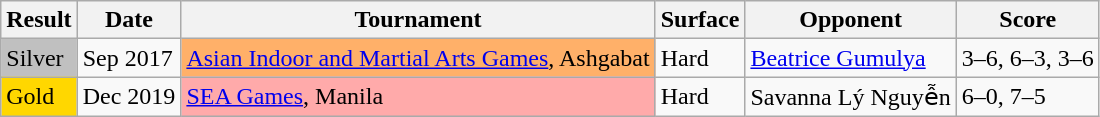<table class="sortable wikitable">
<tr>
<th>Result</th>
<th>Date</th>
<th>Tournament</th>
<th>Surface</th>
<th>Opponent</th>
<th class="unsortable">Score</th>
</tr>
<tr>
<td style="background:silver;">Silver</td>
<td>Sep 2017</td>
<td style="background:#FFB069"><a href='#'>Asian Indoor and Martial Arts Games</a>, Ashgabat</td>
<td>Hard</td>
<td> <a href='#'>Beatrice Gumulya</a></td>
<td>3–6, 6–3, 3–6</td>
</tr>
<tr>
<td style="background:gold;">Gold</td>
<td>Dec 2019</td>
<td style="background:#FFAAAA"><a href='#'>SEA Games</a>, Manila</td>
<td>Hard</td>
<td> Savanna Lý Nguyễn</td>
<td>6–0, 7–5</td>
</tr>
</table>
